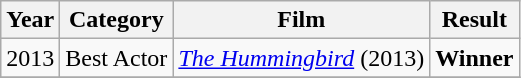<table class="wikitable">
<tr>
<th>Year</th>
<th>Category</th>
<th>Film</th>
<th>Result</th>
</tr>
<tr>
<td>2013</td>
<td>Best Actor</td>
<td><em><a href='#'>The Hummingbird</a></em> (2013) </td>
<td><strong>Winner</strong></td>
</tr>
<tr>
</tr>
</table>
